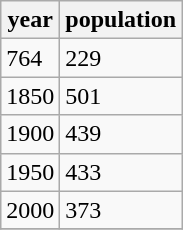<table class="wikitable">
<tr>
<th>year</th>
<th>population</th>
</tr>
<tr>
<td>764</td>
<td>229</td>
</tr>
<tr>
<td>1850</td>
<td>501</td>
</tr>
<tr>
<td>1900</td>
<td>439</td>
</tr>
<tr>
<td>1950</td>
<td>433</td>
</tr>
<tr>
<td>2000</td>
<td>373</td>
</tr>
<tr>
</tr>
</table>
